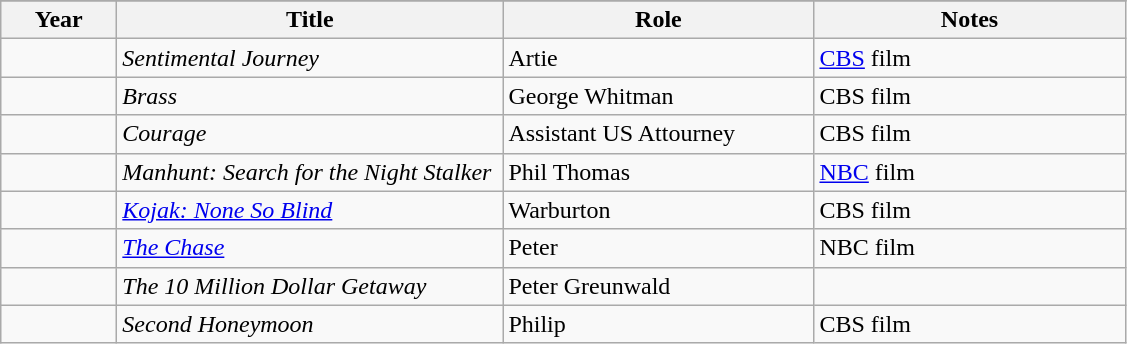<table class="wikitable sortable">
<tr>
</tr>
<tr>
<th width="70">Year</th>
<th width="250">Title</th>
<th width="200">Role</th>
<th width="200">Notes</th>
</tr>
<tr>
<td></td>
<td><em>Sentimental Journey</em></td>
<td>Artie</td>
<td><a href='#'>CBS</a> film</td>
</tr>
<tr>
<td></td>
<td><em>Brass</em></td>
<td>George Whitman</td>
<td>CBS film</td>
</tr>
<tr>
<td></td>
<td><em>Courage</em></td>
<td>Assistant US Attourney</td>
<td>CBS film</td>
</tr>
<tr>
<td></td>
<td><em>Manhunt: Search for the Night Stalker</em></td>
<td>Phil Thomas</td>
<td><a href='#'>NBC</a> film</td>
</tr>
<tr>
<td></td>
<td><em><a href='#'>Kojak: None So Blind</a></em></td>
<td>Warburton</td>
<td>CBS film</td>
</tr>
<tr>
<td></td>
<td><em><a href='#'>The Chase</a></em></td>
<td>Peter</td>
<td>NBC film</td>
</tr>
<tr>
<td></td>
<td><em>The 10 Million Dollar Getaway</em></td>
<td>Peter Greunwald</td>
<td></td>
</tr>
<tr>
<td></td>
<td><em>Second Honeymoon</em></td>
<td>Philip</td>
<td>CBS film</td>
</tr>
</table>
